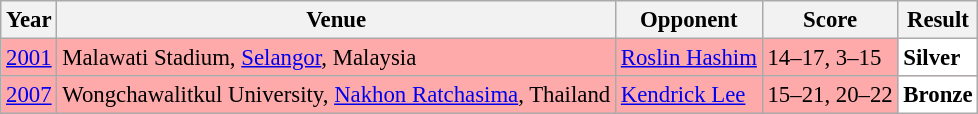<table class="sortable wikitable" style="font-size: 95%;">
<tr>
<th>Year</th>
<th>Venue</th>
<th>Opponent</th>
<th>Score</th>
<th>Result</th>
</tr>
<tr style="background:#FFAAAA">
<td align="center"><a href='#'>2001</a></td>
<td align="left">Malawati Stadium, <a href='#'>Selangor</a>, Malaysia</td>
<td align="left"> <a href='#'>Roslin Hashim</a></td>
<td align="left">14–17, 3–15</td>
<td style="text-align:left; background:white"> <strong>Silver</strong></td>
</tr>
<tr style="background:#FFAAAA">
<td align="center"><a href='#'>2007</a></td>
<td align="left">Wongchawalitkul University, <a href='#'>Nakhon Ratchasima</a>, Thailand</td>
<td align="left"> <a href='#'>Kendrick Lee</a></td>
<td align="left">15–21, 20–22</td>
<td style="text-align:left; background:white"> <strong>Bronze</strong></td>
</tr>
</table>
